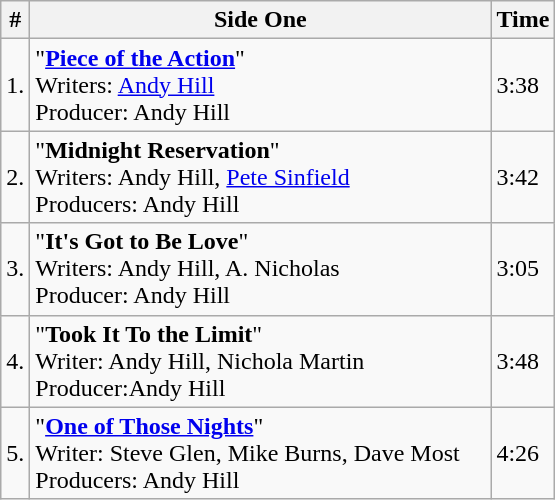<table class="wikitable">
<tr>
<th>#</th>
<th width="300">Side One</th>
<th>Time</th>
</tr>
<tr>
<td>1.</td>
<td>"<strong><a href='#'>Piece of the Action</a></strong>" <br>Writers: <a href='#'>Andy Hill</a><br> Producer: Andy Hill</td>
<td>3:38</td>
</tr>
<tr>
<td>2.</td>
<td>"<strong>Midnight Reservation</strong>"   <br>Writers: Andy Hill, <a href='#'>Pete Sinfield</a><br> Producers: Andy Hill</td>
<td>3:42</td>
</tr>
<tr>
<td>3.</td>
<td>"<strong>It's Got to Be Love</strong>"   <br>Writers: Andy Hill, A. Nicholas<br> Producer: Andy Hill</td>
<td>3:05</td>
</tr>
<tr>
<td>4.</td>
<td>"<strong>Took It To the Limit</strong>" <br>Writer: Andy Hill, Nichola Martin <br>Producer:Andy Hill</td>
<td>3:48</td>
</tr>
<tr>
<td>5.</td>
<td>"<strong><a href='#'>One of Those Nights</a></strong>" <br>Writer: Steve Glen, Mike Burns, Dave Most<br> Producers: Andy Hill</td>
<td>4:26</td>
</tr>
</table>
